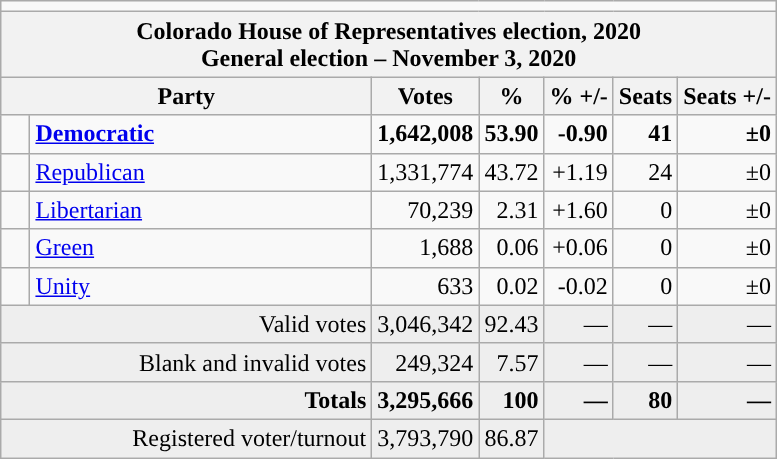<table class="wikitable">
<tr>
<td colspan=10 align=center></td>
</tr>
<tr>
<th colspan="7">Colorado House of Representatives election, 2020<br>General election – November 3, 2020</th>
</tr>
<tr>
<th colspan="2" style="width: 15em;">Party</th>
<th>Votes</th>
<th>%</th>
<th>% +/-</th>
<th>Seats</th>
<th>Seats +/-</th>
</tr>
<tr>
<td style="background: "></td>
<td><strong><a href='#'>Democratic</a></strong></td>
<td style="text-align: right;"><strong>1,642,008</strong></td>
<td style="text-align: right;"><strong>53.90</strong></td>
<td style="text-align: right;"><strong>-0.90</strong></td>
<td style="text-align: right;"><strong>41</strong></td>
<td style="text-align: right;"><strong>±0</strong></td>
</tr>
<tr>
<td style="background: "></td>
<td><a href='#'>Republican</a></td>
<td style="text-align: right;">1,331,774</td>
<td style="text-align: right;">43.72</td>
<td style="text-align: right;">+1.19</td>
<td style="text-align: right;">24</td>
<td style="text-align: right;">±0</td>
</tr>
<tr>
<td style="background: "></td>
<td><a href='#'>Libertarian</a></td>
<td style="text-align: right;">70,239</td>
<td style="text-align: right;">2.31</td>
<td style="text-align: right;">+1.60</td>
<td style="text-align: right;">0</td>
<td style="text-align: right;">±0</td>
</tr>
<tr>
<td style="background: "></td>
<td><a href='#'>Green</a></td>
<td style="text-align: right;">1,688</td>
<td style="text-align: right;">0.06</td>
<td style="text-align: right;">+0.06</td>
<td style="text-align: right;">0</td>
<td style="text-align: right;">±0</td>
</tr>
<tr>
<td style="background: "></td>
<td><a href='#'>Unity</a></td>
<td style="text-align: right;">633</td>
<td style="text-align: right;">0.02</td>
<td style="text-align: right;">-0.02</td>
<td style="text-align: right;">0</td>
<td style="text-align: right;">±0</td>
</tr>
<tr bgcolor="#EEEEEE">
<td colspan="2" align="right">Valid votes</td>
<td align="right">3,046,342</td>
<td align="right">92.43</td>
<td align="right">—</td>
<td align="right">—</td>
<td align="right">—</td>
</tr>
<tr bgcolor="#EEEEEE">
<td colspan="2" align="right">Blank and invalid votes</td>
<td align="right">249,324</td>
<td align="right">7.57</td>
<td align="right">—</td>
<td align="right">—</td>
<td align="right">—</td>
</tr>
<tr bgcolor="#EEEEEE">
<td colspan="2" align="right"><strong>Totals</strong></td>
<td align="right"><strong>3,295,666</strong></td>
<td align="right"><strong>100</strong></td>
<td align="right"><strong>—</strong></td>
<td align="right"><strong>80</strong></td>
<td align="right"><strong>—</strong></td>
</tr>
<tr bgcolor="#EEEEEE">
<td colspan="2" align="right">Registered voter/turnout</td>
<td align="right">3,793,790</td>
<td align="right">86.87</td>
<td colspan="3" align="right"></td>
</tr>
</table>
